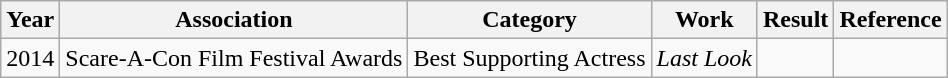<table class="wikitable">
<tr>
<th>Year</th>
<th>Association</th>
<th>Category</th>
<th>Work</th>
<th>Result</th>
<th>Reference</th>
</tr>
<tr>
<td>2014</td>
<td>Scare-A-Con Film Festival Awards</td>
<td>Best Supporting Actress</td>
<td><em>Last Look</em></td>
<td></td>
<td></td>
</tr>
</table>
